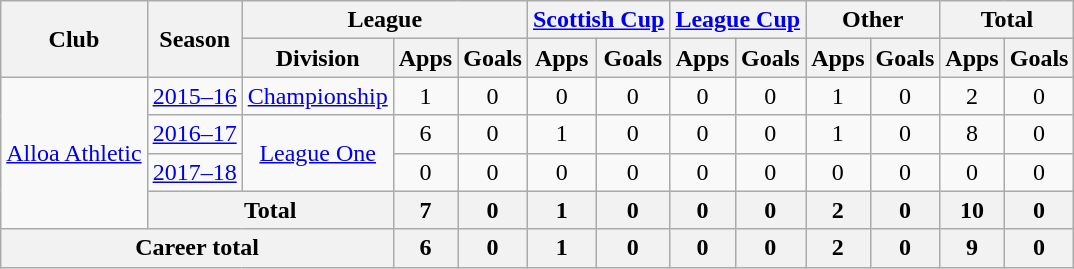<table class="wikitable" style="text-align:center">
<tr>
<th rowspan="2">Club</th>
<th rowspan="2">Season</th>
<th colspan="3">League</th>
<th colspan="2"><a href='#'>Scottish Cup</a></th>
<th colspan="2"><a href='#'>League Cup</a></th>
<th colspan="2">Other</th>
<th colspan="2">Total</th>
</tr>
<tr>
<th>Division</th>
<th>Apps</th>
<th>Goals</th>
<th>Apps</th>
<th>Goals</th>
<th>Apps</th>
<th>Goals</th>
<th>Apps</th>
<th>Goals</th>
<th>Apps</th>
<th>Goals</th>
</tr>
<tr>
<td rowspan="4"><a href='#'>Alloa Athletic</a></td>
<td><a href='#'>2015–16</a></td>
<td><a href='#'>Championship</a></td>
<td>1</td>
<td>0</td>
<td>0</td>
<td>0</td>
<td>0</td>
<td>0</td>
<td>1</td>
<td>0</td>
<td>2</td>
<td>0</td>
</tr>
<tr>
<td><a href='#'>2016–17</a></td>
<td rowspan="2"><a href='#'>League One</a></td>
<td>6</td>
<td>0</td>
<td>1</td>
<td>0</td>
<td>0</td>
<td>0</td>
<td>1</td>
<td>0</td>
<td>8</td>
<td>0</td>
</tr>
<tr>
<td><a href='#'>2017–18</a></td>
<td>0</td>
<td>0</td>
<td>0</td>
<td>0</td>
<td>0</td>
<td>0</td>
<td>0</td>
<td>0</td>
<td>0</td>
<td>0</td>
</tr>
<tr>
<th colspan="2">Total</th>
<th>7</th>
<th>0</th>
<th>1</th>
<th>0</th>
<th>0</th>
<th>0</th>
<th>2</th>
<th>0</th>
<th>10</th>
<th>0</th>
</tr>
<tr>
<th colspan="3">Career total</th>
<th>6</th>
<th>0</th>
<th>1</th>
<th>0</th>
<th>0</th>
<th>0</th>
<th>2</th>
<th>0</th>
<th>9</th>
<th>0</th>
</tr>
</table>
